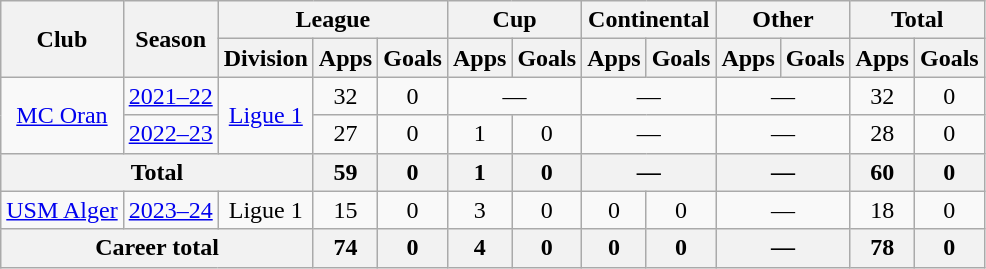<table class="wikitable" style="text-align: center;">
<tr>
<th rowspan="2">Club</th>
<th rowspan="2">Season</th>
<th colspan="3">League</th>
<th colspan="2">Cup</th>
<th colspan="2">Continental</th>
<th colspan="2">Other</th>
<th colspan="2">Total</th>
</tr>
<tr>
<th>Division</th>
<th>Apps</th>
<th>Goals</th>
<th>Apps</th>
<th>Goals</th>
<th>Apps</th>
<th>Goals</th>
<th>Apps</th>
<th>Goals</th>
<th>Apps</th>
<th>Goals</th>
</tr>
<tr>
<td rowspan=2><a href='#'>MC Oran</a></td>
<td><a href='#'>2021–22</a></td>
<td rowspan=2><a href='#'>Ligue 1</a></td>
<td>32</td>
<td>0</td>
<td colspan=2>—</td>
<td colspan=2>—</td>
<td colspan=2>—</td>
<td>32</td>
<td>0</td>
</tr>
<tr>
<td><a href='#'>2022–23</a></td>
<td>27</td>
<td>0</td>
<td>1</td>
<td>0</td>
<td colspan=2>—</td>
<td colspan=2>—</td>
<td>28</td>
<td>0</td>
</tr>
<tr>
<th colspan="3">Total</th>
<th>59</th>
<th>0</th>
<th>1</th>
<th>0</th>
<th colspan=2>—</th>
<th colspan=2>—</th>
<th>60</th>
<th>0</th>
</tr>
<tr>
<td><a href='#'>USM Alger</a></td>
<td><a href='#'>2023–24</a></td>
<td>Ligue 1</td>
<td>15</td>
<td>0</td>
<td>3</td>
<td>0</td>
<td>0</td>
<td>0</td>
<td colspan=2>—</td>
<td>18</td>
<td>0</td>
</tr>
<tr>
<th colspan="3">Career total</th>
<th>74</th>
<th>0</th>
<th>4</th>
<th>0</th>
<th>0</th>
<th>0</th>
<th colspan=2>—</th>
<th>78</th>
<th>0</th>
</tr>
</table>
